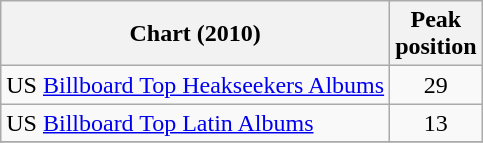<table class="wikitable sortable">
<tr>
<th>Chart (2010)</th>
<th>Peak<br>position</th>
</tr>
<tr>
<td>US <a href='#'>Billboard Top Heakseekers Albums</a></td>
<td align="center">29</td>
</tr>
<tr>
<td>US <a href='#'>Billboard Top Latin Albums</a></td>
<td align="center">13</td>
</tr>
<tr>
</tr>
</table>
